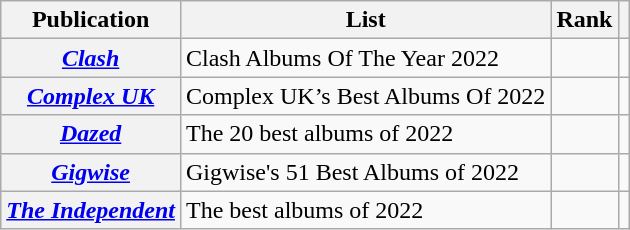<table class="wikitable sortable plainrowheaders" style="border:none; margin:0;">
<tr>
<th scope="col">Publication</th>
<th scope="col" class="unsortable">List</th>
<th scope="col" data-sort-type="number">Rank</th>
<th scope="col" class="unsortable"></th>
</tr>
<tr>
<th scope="row"><em><a href='#'>Clash</a></em></th>
<td>Clash Albums Of The Year 2022</td>
<td></td>
<td></td>
</tr>
<tr>
<th scope="row"><em><a href='#'>Complex UK</a></em></th>
<td>Complex UK’s Best Albums Of 2022</td>
<td></td>
<td></td>
</tr>
<tr>
<th scope="row"><em><a href='#'>Dazed</a></em></th>
<td>The 20 best albums of 2022</td>
<td></td>
<td></td>
</tr>
<tr>
<th scope="row"><em><a href='#'>Gigwise</a></em></th>
<td>Gigwise's 51 Best Albums of 2022</td>
<td></td>
<td></td>
</tr>
<tr>
<th scope="row"><em><a href='#'>The Independent</a></em></th>
<td>The best albums of 2022</td>
<td></td>
<td></td>
</tr>
</table>
